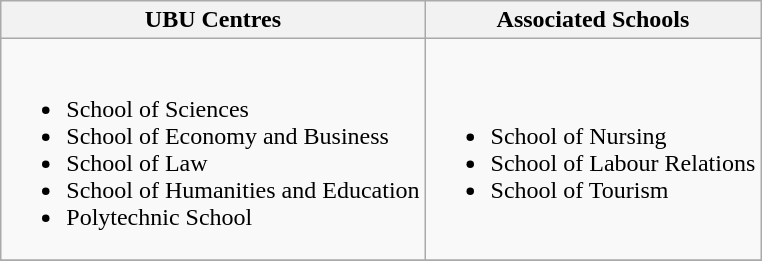<table class="wikitable">
<tr>
<th>UBU Centres</th>
<th>Associated Schools</th>
</tr>
<tr>
<td align="left"><br><ul><li>School of Sciences</li><li>School of Economy and Business</li><li>School of Law</li><li>School of Humanities and Education</li><li>Polytechnic School</li></ul></td>
<td align="left"><br><ul><li>School of Nursing</li><li>School of Labour Relations</li><li>School of Tourism</li></ul></td>
</tr>
<tr>
</tr>
</table>
